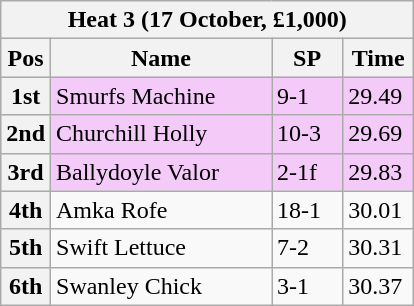<table class="wikitable">
<tr>
<th colspan="6">Heat 3 (17 October, £1,000)</th>
</tr>
<tr>
<th width=20>Pos</th>
<th width=140>Name</th>
<th width=40>SP</th>
<th width=40>Time</th>
</tr>
<tr style="background: #f4caf9;">
<th>1st</th>
<td>Smurfs Machine</td>
<td>9-1</td>
<td>29.49</td>
</tr>
<tr style="background: #f4caf9;">
<th>2nd</th>
<td>Churchill Holly</td>
<td>10-3</td>
<td>29.69</td>
</tr>
<tr style="background: #f4caf9;">
<th>3rd</th>
<td>Ballydoyle Valor</td>
<td>2-1f</td>
<td>29.83</td>
</tr>
<tr>
<th>4th</th>
<td>Amka Rofe</td>
<td>18-1</td>
<td>30.01</td>
</tr>
<tr>
<th>5th</th>
<td>Swift Lettuce</td>
<td>7-2</td>
<td>30.31</td>
</tr>
<tr>
<th>6th</th>
<td>Swanley Chick</td>
<td>3-1</td>
<td>30.37</td>
</tr>
</table>
